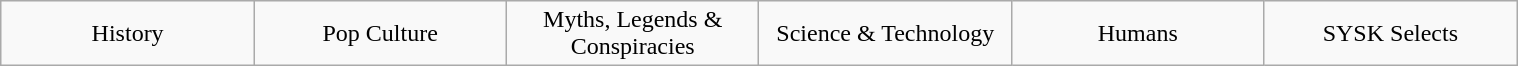<table class="wikitable" style="text-align: center; width: 80%; margin: 1em auto;">
<tr>
<td style="width:70pt;">History</td>
<td style="width:70pt;">Pop Culture</td>
<td style="width:70pt;">Myths, Legends & Conspiracies</td>
<td style="width:70pt;">Science & Technology</td>
<td style="width:70pt;">Humans</td>
<td style="width:70pt;">SYSK Selects</td>
</tr>
</table>
